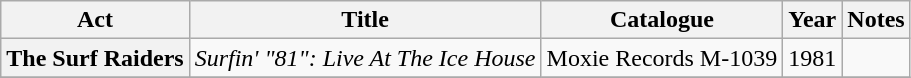<table class="wikitable plainrowheaders sortable">
<tr>
<th scope="col">Act</th>
<th scope="col">Title</th>
<th scope="col">Catalogue</th>
<th scope="col">Year</th>
<th scope="col" class="unsortable">Notes</th>
</tr>
<tr>
<th scope="row">The Surf Raiders</th>
<td><em>Surfin' "81": Live At The Ice House</em></td>
<td>Moxie Records M-1039</td>
<td>1981</td>
<td></td>
</tr>
<tr>
</tr>
</table>
